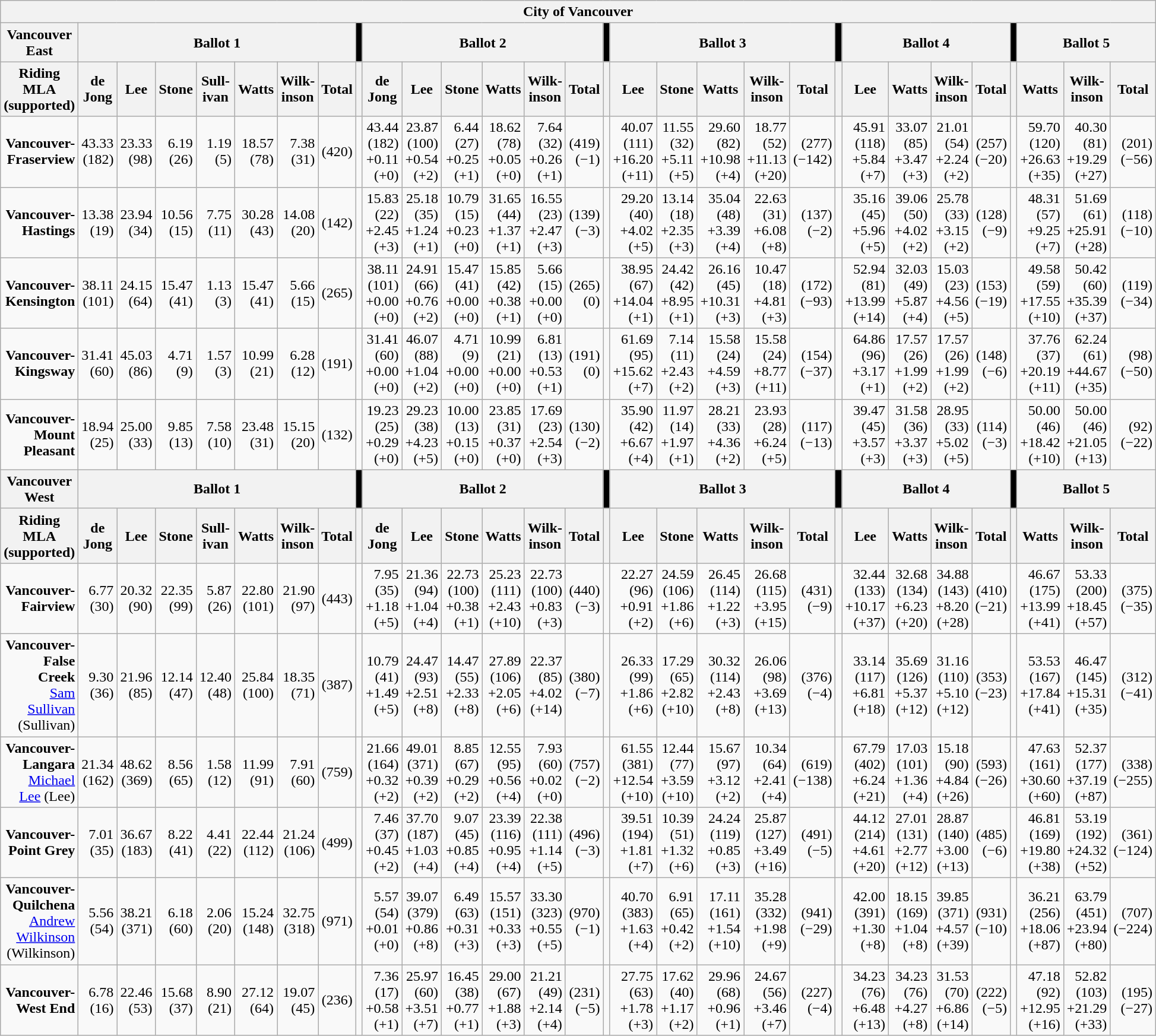<table class="wikitable mw-collapsible mw-collapsed">
<tr>
<th colspan = "30">City of Vancouver</th>
</tr>
<tr>
<th style="width:250px;">Vancouver East</th>
<th colspan = "7">Ballot 1</th>
<th scope="col" style="width: 1px;background:black"></th>
<th colspan = "6">Ballot 2</th>
<th scope="col" style="width: 1px;background:black"></th>
<th colspan = "5">Ballot 3</th>
<th scope="col" style="width: 1px;background:black"></th>
<th colspan = "4">Ballot 4</th>
<th scope="col" style="width: 1px;background:black"></th>
<th colspan = "3">Ballot 5</th>
</tr>
<tr>
<th>Riding<br>MLA (supported)</th>
<th style="width:50px;">de Jong</th>
<th style="width:50px;">Lee</th>
<th style="width:50px;">Stone</th>
<th style="width:50px;">Sull-ivan</th>
<th style="width:50px;">Watts</th>
<th style="width:50px;">Wilk-inson</th>
<th style="width:50px;">Total</th>
<th></th>
<th style="width:50px;">de Jong</th>
<th style="width:50px;">Lee</th>
<th style="width:50px;">Stone</th>
<th style="width:50px;">Watts</th>
<th style="width:50px;">Wilk-inson</th>
<th style="width:50px;">Total</th>
<th></th>
<th style="width:50px;">Lee</th>
<th style="width:50px;">Stone</th>
<th style="width:50px;">Watts</th>
<th style="width:50px;">Wilk-inson</th>
<th style="width:50px;">Total</th>
<th></th>
<th style="width:50px;">Lee</th>
<th style="width:50px;">Watts</th>
<th style="width:50px;">Wilk-inson</th>
<th style="width:50px;">Total</th>
<th></th>
<th style="width:50px;">Watts</th>
<th style="width:50px;">Wilk-inson</th>
<th style="width:50px;">Total</th>
</tr>
<tr style="text-align:right;">
<td><strong>Vancouver-Fraserview</strong></td>
<td>43.33<br>(182)</td>
<td>23.33<br>(98)</td>
<td>6.19<br>(26)</td>
<td>1.19<br>(5)</td>
<td>18.57<br>(78)</td>
<td>7.38<br>(31)</td>
<td>(420)</td>
<td></td>
<td>43.44<br>(182)<br>+0.11<br>(+0)</td>
<td>23.87<br>(100)<br>+0.54<br>(+2)</td>
<td>6.44<br>(27)<br>+0.25<br>(+1)</td>
<td>18.62<br>(78)<br>+0.05<br>(+0)</td>
<td>7.64<br>(32)<br>+0.26<br>(+1)</td>
<td>(419)<br>(−1)</td>
<td></td>
<td>40.07<br>(111)<br>+16.20<br>(+11)</td>
<td>11.55<br>(32)<br>+5.11<br>(+5)</td>
<td>29.60<br>(82)<br>+10.98<br>(+4)</td>
<td>18.77<br>(52)<br>+11.13<br>(+20)</td>
<td>(277)<br>(−142)</td>
<td></td>
<td>45.91<br>(118)<br>+5.84<br>(+7)</td>
<td>33.07<br>(85)<br>+3.47<br>(+3)</td>
<td>21.01<br>(54)<br>+2.24<br>(+2)</td>
<td>(257)<br>(−20)</td>
<td></td>
<td>59.70<br>(120)<br>+26.63<br>(+35)</td>
<td>40.30<br>(81)<br>+19.29<br>(+27)</td>
<td>(201)<br>(−56)</td>
</tr>
<tr style="text-align:right;">
<td><strong>Vancouver-Hastings</strong></td>
<td>13.38<br>(19)</td>
<td>23.94<br>(34)</td>
<td>10.56<br>(15)</td>
<td>7.75<br>(11)</td>
<td>30.28<br>(43)</td>
<td>14.08<br>(20)</td>
<td>(142)</td>
<td></td>
<td>15.83<br>(22)<br>+2.45<br>(+3)</td>
<td>25.18<br>(35)<br>+1.24<br>(+1)</td>
<td>10.79<br>(15)<br>+0.23<br>(+0)</td>
<td>31.65<br>(44)<br>+1.37<br>(+1)</td>
<td>16.55<br>(23)<br>+2.47<br>(+3)</td>
<td>(139)<br>(−3)</td>
<td></td>
<td>29.20<br>(40)<br>+4.02<br>(+5)</td>
<td>13.14<br>(18)<br>+2.35<br>(+3)</td>
<td>35.04<br>(48)<br>+3.39<br>(+4)</td>
<td>22.63<br>(31)<br>+6.08<br>(+8)</td>
<td>(137)<br>(−2)</td>
<td></td>
<td>35.16<br>(45)<br>+5.96<br>(+5)</td>
<td>39.06<br>(50)<br>+4.02<br>(+2)</td>
<td>25.78<br>(33)<br>+3.15<br>(+2)</td>
<td>(128)<br>(−9)</td>
<td></td>
<td>48.31<br>(57)<br>+9.25<br>(+7)</td>
<td>51.69<br>(61)<br>+25.91<br>(+28)</td>
<td>(118)<br>(−10)</td>
</tr>
<tr style="text-align:right;">
<td><strong>Vancouver-Kensington</strong></td>
<td>38.11<br>(101)</td>
<td>24.15<br>(64)</td>
<td>15.47<br>(41)</td>
<td>1.13<br>(3)</td>
<td>15.47<br>(41)</td>
<td>5.66<br>(15)</td>
<td>(265)</td>
<td></td>
<td>38.11<br>(101)<br>+0.00<br>(+0)</td>
<td>24.91<br>(66)<br>+0.76<br>(+2)</td>
<td>15.47<br>(41)<br>+0.00<br>(+0)</td>
<td>15.85<br>(42)<br>+0.38<br>(+1)</td>
<td>5.66<br>(15)<br>+0.00<br>(+0)</td>
<td>(265)<br>(0)</td>
<td></td>
<td>38.95<br>(67)<br>+14.04<br>(+1)</td>
<td>24.42<br>(42)<br>+8.95<br>(+1)</td>
<td>26.16<br>(45)<br>+10.31<br>(+3)</td>
<td>10.47<br>(18)<br>+4.81<br>(+3)</td>
<td>(172)<br>(−93)</td>
<td></td>
<td>52.94<br>(81)<br>+13.99<br>(+14)</td>
<td>32.03<br>(49)<br>+5.87<br>(+4)</td>
<td>15.03<br>(23)<br>+4.56<br>(+5)</td>
<td>(153)<br>(−19)</td>
<td></td>
<td>49.58<br>(59)<br>+17.55<br>(+10)</td>
<td>50.42<br>(60)<br>+35.39<br>(+37)</td>
<td>(119)<br>(−34)</td>
</tr>
<tr style="text-align:right;">
<td><strong>Vancouver-Kingsway</strong></td>
<td>31.41<br>(60)</td>
<td>45.03<br>(86)</td>
<td>4.71<br>(9)</td>
<td>1.57<br>(3)</td>
<td>10.99<br>(21)</td>
<td>6.28<br>(12)</td>
<td>(191)</td>
<td></td>
<td>31.41<br>(60)<br>+0.00<br>(+0)</td>
<td>46.07<br>(88)<br>+1.04<br>(+2)</td>
<td>4.71<br>(9)<br>+0.00<br>(+0)</td>
<td>10.99<br>(21)<br>+0.00<br>(+0)</td>
<td>6.81<br>(13)<br>+0.53<br>(+1)</td>
<td>(191)<br>(0)</td>
<td></td>
<td>61.69<br>(95)<br>+15.62<br>(+7)</td>
<td>7.14<br>(11)<br>+2.43<br>(+2)</td>
<td>15.58<br>(24)<br>+4.59<br>(+3)</td>
<td>15.58<br>(24)<br>+8.77<br>(+11)</td>
<td>(154)<br>(−37)</td>
<td></td>
<td>64.86<br>(96)<br>+3.17<br>(+1)</td>
<td>17.57<br>(26)<br>+1.99<br>(+2)</td>
<td>17.57<br>(26)<br>+1.99<br>(+2)</td>
<td>(148)<br>(−6)</td>
<td></td>
<td>37.76<br>(37)<br>+20.19<br>(+11)</td>
<td>62.24<br>(61)<br>+44.67<br>(+35)</td>
<td>(98)<br>(−50)</td>
</tr>
<tr style="text-align:right;">
<td><strong>Vancouver-Mount Pleasant</strong></td>
<td>18.94<br>(25)</td>
<td>25.00<br>(33)</td>
<td>9.85<br>(13)</td>
<td>7.58<br>(10)</td>
<td>23.48<br>(31)</td>
<td>15.15<br>(20)</td>
<td>(132)</td>
<td></td>
<td>19.23<br>(25)<br>+0.29<br>(+0)</td>
<td>29.23<br>(38)<br>+4.23<br>(+5)</td>
<td>10.00<br>(13)<br>+0.15<br>(+0)</td>
<td>23.85<br>(31)<br>+0.37<br>(+0)</td>
<td>17.69<br>(23)<br>+2.54<br>(+3)</td>
<td>(130)<br>(−2)</td>
<td></td>
<td>35.90<br>(42)<br>+6.67<br>(+4)</td>
<td>11.97<br>(14)<br>+1.97<br>(+1)</td>
<td>28.21<br>(33)<br>+4.36<br>(+2)</td>
<td>23.93<br>(28)<br>+6.24<br>(+5)</td>
<td>(117)<br>(−13)</td>
<td></td>
<td>39.47<br>(45)<br>+3.57<br>(+3)</td>
<td>31.58<br>(36)<br>+3.37<br>(+3)</td>
<td>28.95<br>(33)<br>+5.02<br>(+5)</td>
<td>(114)<br>(−3)</td>
<td></td>
<td>50.00<br>(46)<br>+18.42<br>(+10)</td>
<td>50.00<br>(46)<br>+21.05<br>(+13)</td>
<td>(92)<br>(−22)</td>
</tr>
<tr>
<th style="width:250px;">Vancouver West</th>
<th colspan = "7">Ballot 1</th>
<th scope="col" style="width: 1px;background:black"></th>
<th colspan = "6">Ballot 2</th>
<th scope="col" style="width: 1px;background:black"></th>
<th colspan = "5">Ballot 3</th>
<th scope="col" style="width: 1px;background:black"></th>
<th colspan = "4">Ballot 4</th>
<th scope="col" style="width: 1px;background:black"></th>
<th colspan = "3">Ballot 5</th>
</tr>
<tr>
<th>Riding<br>MLA (supported)</th>
<th style="width:50px;">de Jong</th>
<th style="width:50px;">Lee</th>
<th style="width:50px;">Stone</th>
<th style="width:50px;">Sull-ivan</th>
<th style="width:50px;">Watts</th>
<th style="width:50px;">Wilk-inson</th>
<th style="width:50px;">Total</th>
<th></th>
<th style="width:50px;">de Jong</th>
<th style="width:50px;">Lee</th>
<th style="width:50px;">Stone</th>
<th style="width:50px;">Watts</th>
<th style="width:50px;">Wilk-inson</th>
<th style="width:50px;">Total</th>
<th></th>
<th style="width:50px;">Lee</th>
<th style="width:50px;">Stone</th>
<th style="width:50px;">Watts</th>
<th style="width:50px;">Wilk-inson</th>
<th style="width:50px;">Total</th>
<th></th>
<th style="width:50px;">Lee</th>
<th style="width:50px;">Watts</th>
<th style="width:50px;">Wilk-inson</th>
<th style="width:50px;">Total</th>
<th></th>
<th style="width:50px;">Watts</th>
<th style="width:50px;">Wilk-inson</th>
<th style="width:50px;">Total</th>
</tr>
<tr style="text-align:right;">
<td><strong>Vancouver-Fairview</strong></td>
<td>6.77<br>(30)</td>
<td>20.32<br>(90)</td>
<td>22.35<br>(99)</td>
<td>5.87<br>(26)</td>
<td>22.80<br>(101)</td>
<td>21.90<br>(97)</td>
<td>(443)</td>
<td></td>
<td>7.95<br>(35)<br>+1.18<br>(+5)</td>
<td>21.36<br>(94)<br>+1.04<br>(+4)</td>
<td>22.73<br>(100)<br>+0.38<br>(+1)</td>
<td>25.23<br>(111)<br>+2.43<br>(+10)</td>
<td>22.73<br>(100)<br>+0.83<br>(+3)</td>
<td>(440)<br>(−3)</td>
<td></td>
<td>22.27<br>(96)<br>+0.91<br>(+2)</td>
<td>24.59<br>(106)<br>+1.86<br>(+6)</td>
<td>26.45<br>(114)<br>+1.22<br>(+3)</td>
<td>26.68<br>(115)<br>+3.95<br>(+15)</td>
<td>(431)<br>(−9)</td>
<td></td>
<td>32.44<br>(133)<br>+10.17<br>(+37)</td>
<td>32.68<br>(134)<br>+6.23<br>(+20)</td>
<td>34.88<br>(143)<br>+8.20<br>(+28)</td>
<td>(410)<br>(−21)</td>
<td></td>
<td>46.67<br>(175)<br>+13.99<br>(+41)</td>
<td>53.33<br>(200)<br>+18.45<br>(+57)</td>
<td>(375)<br>(−35)</td>
</tr>
<tr style="text-align:right;">
<td><strong>Vancouver-False Creek</strong><br><a href='#'>Sam Sullivan</a> (Sullivan)</td>
<td>9.30<br>(36)</td>
<td>21.96<br>(85)</td>
<td>12.14<br>(47)</td>
<td>12.40<br>(48)</td>
<td>25.84<br>(100)</td>
<td>18.35<br>(71)</td>
<td>(387)</td>
<td></td>
<td>10.79<br>(41)<br>+1.49<br>(+5)</td>
<td>24.47<br>(93)<br>+2.51<br>(+8)</td>
<td>14.47<br>(55)<br>+2.33<br>(+8)</td>
<td>27.89<br>(106)<br>+2.05<br>(+6)</td>
<td>22.37<br>(85)<br>+4.02<br>(+14)</td>
<td>(380)<br>(−7)</td>
<td></td>
<td>26.33<br>(99)<br>+1.86<br>(+6)</td>
<td>17.29<br>(65)<br>+2.82<br>(+10)</td>
<td>30.32<br>(114)<br>+2.43<br>(+8)</td>
<td>26.06<br>(98)<br>+3.69<br>(+13)</td>
<td>(376)<br>(−4)</td>
<td></td>
<td>33.14<br>(117)<br>+6.81<br>(+18)</td>
<td>35.69<br>(126)<br>+5.37<br>(+12)</td>
<td>31.16<br>(110)<br>+5.10<br>(+12)</td>
<td>(353)<br>(−23)</td>
<td></td>
<td>53.53<br>(167)<br>+17.84<br>(+41)</td>
<td>46.47<br>(145)<br>+15.31<br>(+35)</td>
<td>(312)<br>(−41)</td>
</tr>
<tr style="text-align:right;">
<td><strong>Vancouver-Langara</strong><br><a href='#'>Michael Lee</a> (Lee)</td>
<td>21.34<br>(162)</td>
<td>48.62<br>(369)</td>
<td>8.56<br>(65)</td>
<td>1.58<br>(12)</td>
<td>11.99<br>(91)</td>
<td>7.91<br>(60)</td>
<td>(759)</td>
<td></td>
<td>21.66<br>(164)<br>+0.32<br>(+2)</td>
<td>49.01<br>(371)<br>+0.39<br>(+2)</td>
<td>8.85<br>(67)<br>+0.29<br>(+2)</td>
<td>12.55<br>(95)<br>+0.56<br>(+4)</td>
<td>7.93<br>(60)<br>+0.02<br>(+0)</td>
<td>(757)<br>(−2)</td>
<td></td>
<td>61.55<br>(381)<br>+12.54<br>(+10)</td>
<td>12.44<br>(77)<br>+3.59<br>(+10)</td>
<td>15.67<br>(97)<br>+3.12<br>(+2)</td>
<td>10.34<br>(64)<br>+2.41<br>(+4)</td>
<td>(619)<br>(−138)</td>
<td></td>
<td>67.79<br>(402)<br>+6.24<br>(+21)</td>
<td>17.03<br>(101)<br>+1.36<br>(+4)</td>
<td>15.18<br>(90)<br>+4.84<br>(+26)</td>
<td>(593)<br>(−26)</td>
<td></td>
<td>47.63<br>(161)<br>+30.60<br>(+60)</td>
<td>52.37<br>(177)<br>+37.19<br>(+87)</td>
<td>(338)<br>(−255)</td>
</tr>
<tr style="text-align:right;">
<td><strong>Vancouver-Point Grey</strong></td>
<td>7.01<br>(35)</td>
<td>36.67<br>(183)</td>
<td>8.22<br>(41)</td>
<td>4.41<br>(22)</td>
<td>22.44<br>(112)</td>
<td>21.24<br>(106)</td>
<td>(499)</td>
<td></td>
<td>7.46<br>(37)<br>+0.45<br>(+2)</td>
<td>37.70<br>(187)<br>+1.03<br>(+4)</td>
<td>9.07<br>(45)<br>+0.85<br>(+4)</td>
<td>23.39<br>(116)<br>+0.95<br>(+4)</td>
<td>22.38<br>(111)<br>+1.14<br>(+5)</td>
<td>(496)<br>(−3)</td>
<td></td>
<td>39.51<br>(194)<br>+1.81<br>(+7)</td>
<td>10.39<br>(51)<br>+1.32<br>(+6)</td>
<td>24.24<br>(119)<br>+0.85<br>(+3)</td>
<td>25.87<br>(127)<br>+3.49<br>(+16)</td>
<td>(491)<br>(−5)</td>
<td></td>
<td>44.12<br>(214)<br>+4.61<br>(+20)</td>
<td>27.01<br>(131)<br>+2.77<br>(+12)</td>
<td>28.87<br>(140)<br>+3.00<br>(+13)</td>
<td>(485)<br>(−6)</td>
<td></td>
<td>46.81<br>(169)<br>+19.80<br>(+38)</td>
<td>53.19<br>(192)<br>+24.32<br>(+52)</td>
<td>(361)<br>(−124)</td>
</tr>
<tr style="text-align:right;">
<td><strong>Vancouver-Quilchena</strong><br><a href='#'>Andrew Wilkinson</a> (Wilkinson)</td>
<td>5.56<br>(54)</td>
<td>38.21<br>(371)</td>
<td>6.18<br>(60)</td>
<td>2.06<br>(20)</td>
<td>15.24<br>(148)</td>
<td>32.75<br>(318)</td>
<td>(971)</td>
<td></td>
<td>5.57<br>(54)<br>+0.01<br>(+0)</td>
<td>39.07<br>(379)<br>+0.86<br>(+8)</td>
<td>6.49<br>(63)<br>+0.31<br>(+3)</td>
<td>15.57<br>(151)<br>+0.33<br>(+3)</td>
<td>33.30<br>(323)<br>+0.55<br>(+5)</td>
<td>(970)<br>(−1)</td>
<td></td>
<td>40.70<br>(383)<br>+1.63<br>(+4)</td>
<td>6.91<br>(65)<br>+0.42<br>(+2)</td>
<td>17.11<br>(161)<br>+1.54<br>(+10)</td>
<td>35.28<br>(332)<br>+1.98<br>(+9)</td>
<td>(941)<br>(−29)</td>
<td></td>
<td>42.00<br>(391)<br>+1.30<br>(+8)</td>
<td>18.15<br>(169)<br>+1.04<br>(+8)</td>
<td>39.85<br>(371)<br>+4.57<br>(+39)</td>
<td>(931)<br>(−10)</td>
<td></td>
<td>36.21<br>(256)<br>+18.06<br>(+87)</td>
<td>63.79<br>(451)<br>+23.94<br>(+80)</td>
<td>(707)<br>(−224)</td>
</tr>
<tr style="text-align:right;">
<td><strong>Vancouver-West End</strong></td>
<td>6.78<br>(16)</td>
<td>22.46<br>(53)</td>
<td>15.68<br>(37)</td>
<td>8.90<br>(21)</td>
<td>27.12<br>(64)</td>
<td>19.07<br>(45)</td>
<td>(236)</td>
<td></td>
<td>7.36<br>(17)<br>+0.58<br>(+1)</td>
<td>25.97<br>(60)<br>+3.51<br>(+7)</td>
<td>16.45<br>(38)<br>+0.77<br>(+1)</td>
<td>29.00<br>(67)<br>+1.88<br>(+3)</td>
<td>21.21<br>(49)<br>+2.14<br>(+4)</td>
<td>(231)<br>(−5)</td>
<td></td>
<td>27.75<br>(63)<br>+1.78<br>(+3)</td>
<td>17.62<br>(40)<br>+1.17<br>(+2)</td>
<td>29.96<br>(68)<br>+0.96<br>(+1)</td>
<td>24.67<br>(56)<br>+3.46<br>(+7)</td>
<td>(227)<br>(−4)</td>
<td></td>
<td>34.23<br>(76)<br>+6.48<br>(+13)</td>
<td>34.23<br>(76)<br>+4.27<br>(+8)</td>
<td>31.53<br>(70)<br>+6.86<br>(+14)</td>
<td>(222)<br>(−5)</td>
<td></td>
<td>47.18<br>(92)<br>+12.95<br>(+16)</td>
<td>52.82<br>(103)<br>+21.29<br>(+33)</td>
<td>(195)<br>(−27)</td>
</tr>
</table>
